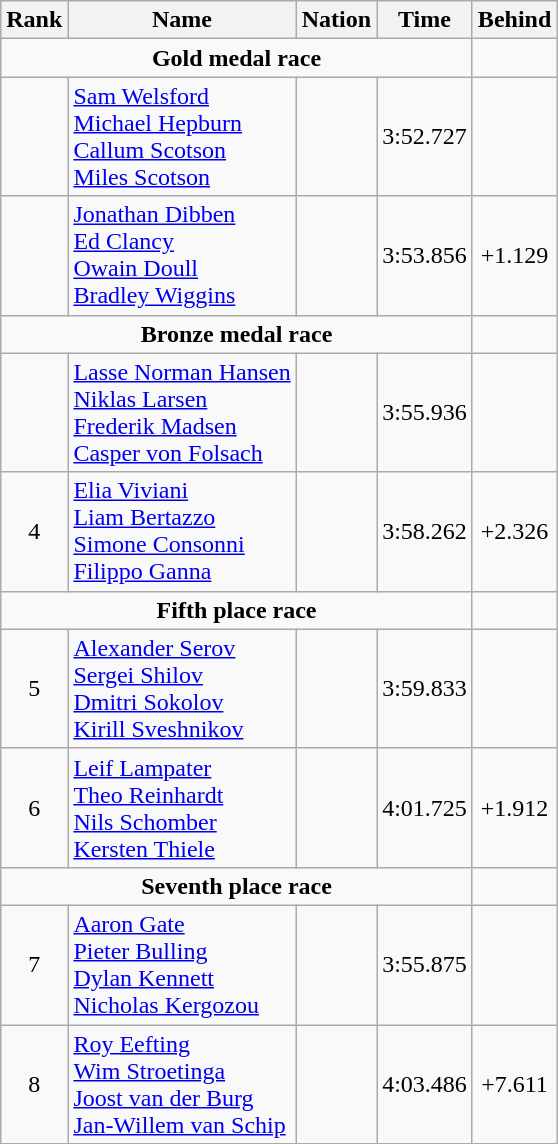<table class="wikitable" style="text-align:center">
<tr>
<th>Rank</th>
<th>Name</th>
<th>Nation</th>
<th>Time</th>
<th>Behind</th>
</tr>
<tr>
<td colspan=4><strong>Gold medal race</strong></td>
</tr>
<tr>
<td></td>
<td align=left><a href='#'>Sam Welsford</a><br><a href='#'>Michael Hepburn</a><br><a href='#'>Callum Scotson</a><br><a href='#'>Miles Scotson</a></td>
<td align=left></td>
<td>3:52.727</td>
<td></td>
</tr>
<tr>
<td></td>
<td align=left><a href='#'>Jonathan Dibben</a><br><a href='#'>Ed Clancy</a><br><a href='#'>Owain Doull</a><br><a href='#'>Bradley Wiggins</a></td>
<td align=left></td>
<td>3:53.856</td>
<td>+1.129</td>
</tr>
<tr>
<td colspan=4><strong>Bronze medal race</strong></td>
</tr>
<tr>
<td></td>
<td align=left><a href='#'>Lasse Norman Hansen</a><br><a href='#'>Niklas Larsen</a><br><a href='#'>Frederik Madsen</a><br><a href='#'>Casper von Folsach</a></td>
<td align=left></td>
<td>3:55.936</td>
<td></td>
</tr>
<tr>
<td>4</td>
<td align=left><a href='#'>Elia Viviani</a><br><a href='#'>Liam Bertazzo</a><br><a href='#'>Simone Consonni</a><br><a href='#'>Filippo Ganna</a></td>
<td align=left></td>
<td>3:58.262</td>
<td>+2.326</td>
</tr>
<tr>
<td colspan=4><strong>Fifth place race</strong></td>
</tr>
<tr>
<td>5</td>
<td align=left><a href='#'>Alexander Serov</a><br><a href='#'>Sergei Shilov</a><br><a href='#'>Dmitri Sokolov</a><br><a href='#'>Kirill Sveshnikov</a></td>
<td align=left></td>
<td>3:59.833</td>
<td></td>
</tr>
<tr>
<td>6</td>
<td align=left><a href='#'>Leif Lampater</a><br><a href='#'>Theo Reinhardt</a><br><a href='#'>Nils Schomber</a><br><a href='#'>Kersten Thiele</a></td>
<td align=left></td>
<td>4:01.725</td>
<td>+1.912</td>
</tr>
<tr>
<td colspan=4><strong>Seventh place race</strong></td>
</tr>
<tr>
<td>7</td>
<td align=left><a href='#'>Aaron Gate</a><br><a href='#'>Pieter Bulling</a><br><a href='#'>Dylan Kennett</a><br><a href='#'>Nicholas Kergozou</a></td>
<td align=left></td>
<td>3:55.875</td>
<td></td>
</tr>
<tr>
<td>8</td>
<td align=left><a href='#'>Roy Eefting</a><br><a href='#'>Wim Stroetinga</a><br><a href='#'>Joost van der Burg</a><br><a href='#'>Jan-Willem van Schip</a></td>
<td align=left></td>
<td>4:03.486</td>
<td>+7.611</td>
</tr>
</table>
